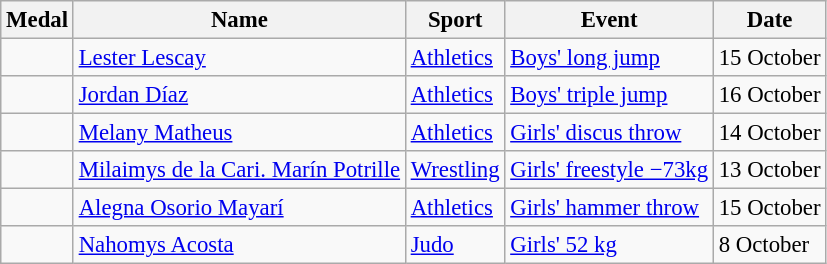<table class="wikitable sortable"  style="font-size:95%">
<tr>
<th>Medal</th>
<th>Name</th>
<th>Sport</th>
<th>Event</th>
<th>Date</th>
</tr>
<tr>
<td></td>
<td><a href='#'>Lester Lescay</a></td>
<td><a href='#'>Athletics</a></td>
<td><a href='#'>Boys' long jump</a></td>
<td>15 October</td>
</tr>
<tr>
<td></td>
<td><a href='#'>Jordan Díaz</a></td>
<td><a href='#'>Athletics</a></td>
<td><a href='#'>Boys' triple jump</a></td>
<td>16 October</td>
</tr>
<tr>
<td></td>
<td><a href='#'>Melany Matheus</a></td>
<td><a href='#'>Athletics</a></td>
<td><a href='#'>Girls' discus throw</a></td>
<td>14 October</td>
</tr>
<tr>
<td></td>
<td><a href='#'>Milaimys de la Cari. Marín Potrille</a></td>
<td><a href='#'>Wrestling</a></td>
<td><a href='#'>Girls' freestyle −73kg</a></td>
<td>13 October</td>
</tr>
<tr>
<td></td>
<td><a href='#'>Alegna Osorio Mayarí</a></td>
<td><a href='#'>Athletics</a></td>
<td><a href='#'>Girls' hammer throw</a></td>
<td>15 October</td>
</tr>
<tr>
<td></td>
<td><a href='#'>Nahomys Acosta</a></td>
<td><a href='#'>Judo</a></td>
<td><a href='#'>Girls' 52 kg</a></td>
<td>8 October</td>
</tr>
</table>
